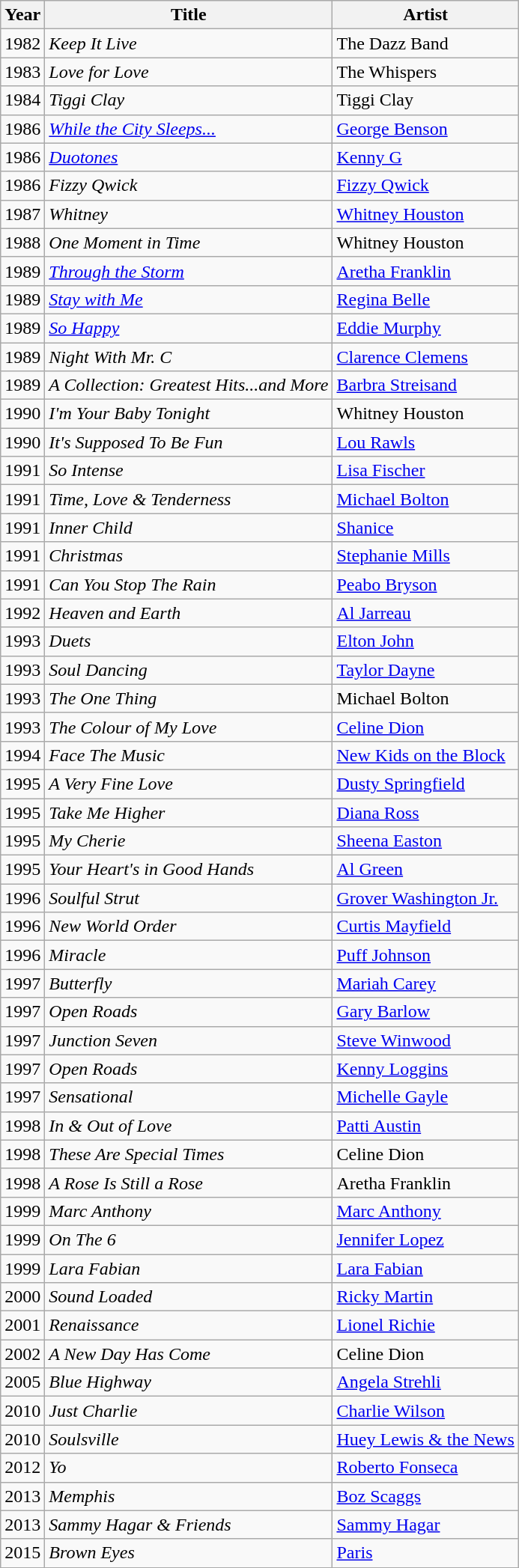<table class="wikitable">
<tr>
<th>Year</th>
<th>Title</th>
<th>Artist</th>
</tr>
<tr>
<td align="left" valign="top">1982</td>
<td align="left" valign="top"><em>Keep It Live</em></td>
<td align="left" valign="top">The Dazz Band</td>
</tr>
<tr>
<td align="left" valign="top">1983</td>
<td align="left" valign="top"><em>Love for Love</em></td>
<td align="left" valign="top">The Whispers</td>
</tr>
<tr>
<td align="left" valign="top">1984</td>
<td align="left" valign="top"><em>Tiggi Clay</em></td>
<td align="left" valign="top">Tiggi Clay</td>
</tr>
<tr>
<td align="left" valign="top">1986</td>
<td align="left" valign="top"><em><a href='#'>While the City Sleeps...</a></em></td>
<td align="left" valign="top"><a href='#'>George Benson</a></td>
</tr>
<tr>
<td align="left" valign="top">1986</td>
<td align="left" valign="top"><em><a href='#'>Duotones</a></em></td>
<td align="left" valign="top"><a href='#'>Kenny G</a></td>
</tr>
<tr>
<td align="left" valign="top">1986</td>
<td align="left" valign="top"><em>Fizzy Qwick</em></td>
<td align="left" valign="top"><a href='#'>Fizzy Qwick</a></td>
</tr>
<tr>
<td align="left" valign="top">1987</td>
<td align="left" valign="top"><em>Whitney</em></td>
<td align="left" valign="top"><a href='#'>Whitney Houston</a></td>
</tr>
<tr>
<td align="left" valign="top">1988</td>
<td align="left" valign="top"><em>One Moment in Time</em></td>
<td align="left" valign="top">Whitney Houston</td>
</tr>
<tr>
<td align="left" valign="top">1989</td>
<td align="left" valign="top"><em><a href='#'>Through the Storm</a></em></td>
<td align="left" valign="top"><a href='#'>Aretha Franklin</a></td>
</tr>
<tr>
<td align="left" valign="top">1989</td>
<td align="left" valign="top"><em><a href='#'>Stay with Me</a></em></td>
<td align="left" valign="top"><a href='#'>Regina Belle</a></td>
</tr>
<tr>
<td align="left" valign="top">1989</td>
<td align="left" valign="top"><em><a href='#'>So Happy</a></em></td>
<td align="left" valign="top"><a href='#'>Eddie Murphy</a></td>
</tr>
<tr>
<td align="left" valign="top">1989</td>
<td align="left" valign="top"><em>Night With Mr. C</em></td>
<td align="left" valign="top"><a href='#'>Clarence Clemens</a></td>
</tr>
<tr>
<td align="left" valign="top">1989</td>
<td align="left" valign="top"><em>A Collection: Greatest Hits...and More</em></td>
<td align="left" valign="top"><a href='#'>Barbra Streisand</a></td>
</tr>
<tr>
<td align="left" valign="top">1990</td>
<td align="left" valign="top"><em>I'm Your Baby Tonight</em></td>
<td align="left" valign="top">Whitney Houston</td>
</tr>
<tr>
<td align="left" valign="top">1990</td>
<td align="left" valign="top"><em>It's Supposed To Be Fun</em></td>
<td align="left" valign="top"><a href='#'>Lou Rawls</a></td>
</tr>
<tr>
<td align="left" valign="top">1991</td>
<td align="left" valign="top"><em>So Intense</em></td>
<td align="left" valign="top"><a href='#'>Lisa Fischer</a></td>
</tr>
<tr>
<td align="left" valign="top">1991</td>
<td align="left" valign="top"><em>Time, Love & Tenderness</em></td>
<td align="left" valign="top"><a href='#'>Michael Bolton</a></td>
</tr>
<tr>
<td align="left" valign="top">1991</td>
<td align="left" valign="top"><em>Inner Child</em></td>
<td align="left" valign="top"><a href='#'>Shanice</a></td>
</tr>
<tr>
<td align="left" valign="top">1991</td>
<td align="left" valign="top"><em>Christmas</em></td>
<td align="left" valign="top"><a href='#'>Stephanie Mills</a></td>
</tr>
<tr>
<td align="left" valign="top">1991</td>
<td align="left" valign="top"><em>Can You Stop The Rain</em></td>
<td align="left" valign="top"><a href='#'>Peabo Bryson</a></td>
</tr>
<tr>
<td align="left" valign="top">1992</td>
<td align="left" valign="top"><em>Heaven and Earth</em></td>
<td align="left" valign="top"><a href='#'>Al Jarreau</a></td>
</tr>
<tr>
<td align="left" valign="top">1993</td>
<td align="left" valign="top"><em>Duets</em></td>
<td align="left" valign="top"><a href='#'>Elton John</a></td>
</tr>
<tr>
<td align="left" valign="top">1993</td>
<td align="left" valign="top"><em>Soul Dancing</em></td>
<td align="left" valign="top"><a href='#'>Taylor Dayne</a></td>
</tr>
<tr>
<td align="left" valign="top">1993</td>
<td align="left" valign="top"><em>The One Thing</em></td>
<td align="left" valign="top">Michael Bolton</td>
</tr>
<tr>
<td align="left" valign="top">1993</td>
<td align="left" valign="top"><em>The Colour of My Love</em></td>
<td align="left" valign="top"><a href='#'>Celine Dion</a></td>
</tr>
<tr>
<td align="left" valign="top">1994</td>
<td align="left" valign="top"><em>Face The Music</em></td>
<td align="left" valign="top"><a href='#'>New Kids on the Block</a></td>
</tr>
<tr>
<td align="left" valign="top">1995</td>
<td align="left" valign="top"><em>A Very Fine Love</em></td>
<td align="left" valign="top"><a href='#'>Dusty Springfield</a></td>
</tr>
<tr>
<td align="left" valign="top">1995</td>
<td align="left" valign="top"><em>Take Me Higher</em></td>
<td align="left" valign="top"><a href='#'>Diana Ross</a></td>
</tr>
<tr>
<td align="left" valign="top">1995</td>
<td align="left" valign="top"><em>My Cherie</em></td>
<td align="left" valign="top"><a href='#'>Sheena Easton</a></td>
</tr>
<tr>
<td align="left" valign="top">1995</td>
<td align="left" valign="top"><em>Your Heart's in Good Hands</em></td>
<td align="left" valign="top"><a href='#'>Al Green</a></td>
</tr>
<tr>
<td align="left" valign="top">1996</td>
<td align="left" valign="top"><em>Soulful Strut</em></td>
<td align="left" valign="top"><a href='#'>Grover Washington Jr.</a></td>
</tr>
<tr>
<td align="left" valign="top">1996</td>
<td align="left" valign="top"><em>New World Order</em></td>
<td align="left" valign="top"><a href='#'>Curtis Mayfield</a></td>
</tr>
<tr>
<td align="left" valign="top">1996</td>
<td align="left" valign="top"><em>Miracle</em></td>
<td align="left" valign="top"><a href='#'>Puff Johnson</a></td>
</tr>
<tr>
<td align="left" valign="top">1997</td>
<td align="left" valign="top"><em>Butterfly</em></td>
<td align="left" valign="top"><a href='#'>Mariah Carey</a></td>
</tr>
<tr>
<td align="left" valign="top">1997</td>
<td align="left" valign="top"><em>Open Roads</em></td>
<td align="left" valign="top"><a href='#'>Gary Barlow</a></td>
</tr>
<tr>
<td align="left" valign="top">1997</td>
<td align="left" valign="top"><em>Junction Seven</em></td>
<td align="left" valign="top"><a href='#'>Steve Winwood</a></td>
</tr>
<tr>
<td align="left" valign="top">1997</td>
<td align="left" valign="top"><em>Open Roads</em></td>
<td align="left" valign="top"><a href='#'>Kenny Loggins</a></td>
</tr>
<tr>
<td align="left" valign="top">1997</td>
<td align="left" valign="top"><em>Sensational</em></td>
<td align="left" valign="top"><a href='#'>Michelle Gayle</a></td>
</tr>
<tr>
<td align="left" valign="top">1998</td>
<td align="left" valign="top"><em>In & Out of Love</em></td>
<td align="left" valign="top"><a href='#'>Patti Austin</a></td>
</tr>
<tr>
<td align="left" valign="top">1998</td>
<td align="left" valign="top"><em>These Are Special Times</em></td>
<td align="left" valign="top">Celine Dion</td>
</tr>
<tr>
<td align="left" valign="top">1998</td>
<td align="left" valign="top"><em>A Rose Is Still a Rose</em></td>
<td align="left" valign="top">Aretha Franklin</td>
</tr>
<tr>
<td align="left" valign="top">1999</td>
<td align="left" valign="top"><em>Marc Anthony</em></td>
<td align="left" valign="top"><a href='#'>Marc Anthony</a></td>
</tr>
<tr>
<td align="left" valign="top">1999</td>
<td align="left" valign="top"><em>On The 6</em></td>
<td align="left" valign="top"><a href='#'>Jennifer Lopez</a></td>
</tr>
<tr>
<td align="left" valign="top">1999</td>
<td align="left" valign="top"><em>Lara Fabian</em></td>
<td align="left" valign="top"><a href='#'>Lara Fabian</a></td>
</tr>
<tr>
<td align="left" valign="top">2000</td>
<td align="left" valign="top"><em>Sound Loaded</em></td>
<td align="left" valign="top"><a href='#'>Ricky Martin</a></td>
</tr>
<tr>
<td align="left" valign="top">2001</td>
<td align="left" valign="top"><em>Renaissance</em></td>
<td align="left" valign="top"><a href='#'>Lionel Richie</a></td>
</tr>
<tr>
<td align="left" valign="top">2002</td>
<td align="left" valign="top"><em>A New Day Has Come</em></td>
<td align="left" valign="top">Celine Dion</td>
</tr>
<tr>
<td align="left" valign="top">2005</td>
<td align="left" valign="top"><em>Blue Highway</em></td>
<td align="left" valign="top"><a href='#'>Angela Strehli</a></td>
</tr>
<tr>
<td align="left" valign="top">2010</td>
<td align="left" valign="top"><em>Just Charlie</em></td>
<td align="left" valign="top"><a href='#'>Charlie Wilson</a></td>
</tr>
<tr>
<td align="left" valign="top">2010</td>
<td align="left" valign="top"><em>Soulsville</em></td>
<td align="left" valign="top"><a href='#'>Huey Lewis & the News</a></td>
</tr>
<tr>
<td align="left" valign="top">2012</td>
<td align="left" valign="top"><em>Yo</em></td>
<td align="left" valign="top"><a href='#'>Roberto Fonseca</a></td>
</tr>
<tr>
<td align="left" valign="top">2013</td>
<td align="left" valign="top"><em>Memphis</em></td>
<td align="left" valign="top"><a href='#'>Boz Scaggs</a></td>
</tr>
<tr>
<td align="left" valign="top">2013</td>
<td align="left" valign="top"><em>Sammy Hagar & Friends</em></td>
<td align="left" valign="top"><a href='#'>Sammy Hagar</a></td>
</tr>
<tr>
<td align="left" valign="top">2015</td>
<td align="left" valign="top"><em>Brown Eyes</em></td>
<td align="left" valign="top"><a href='#'>Paris</a></td>
</tr>
</table>
